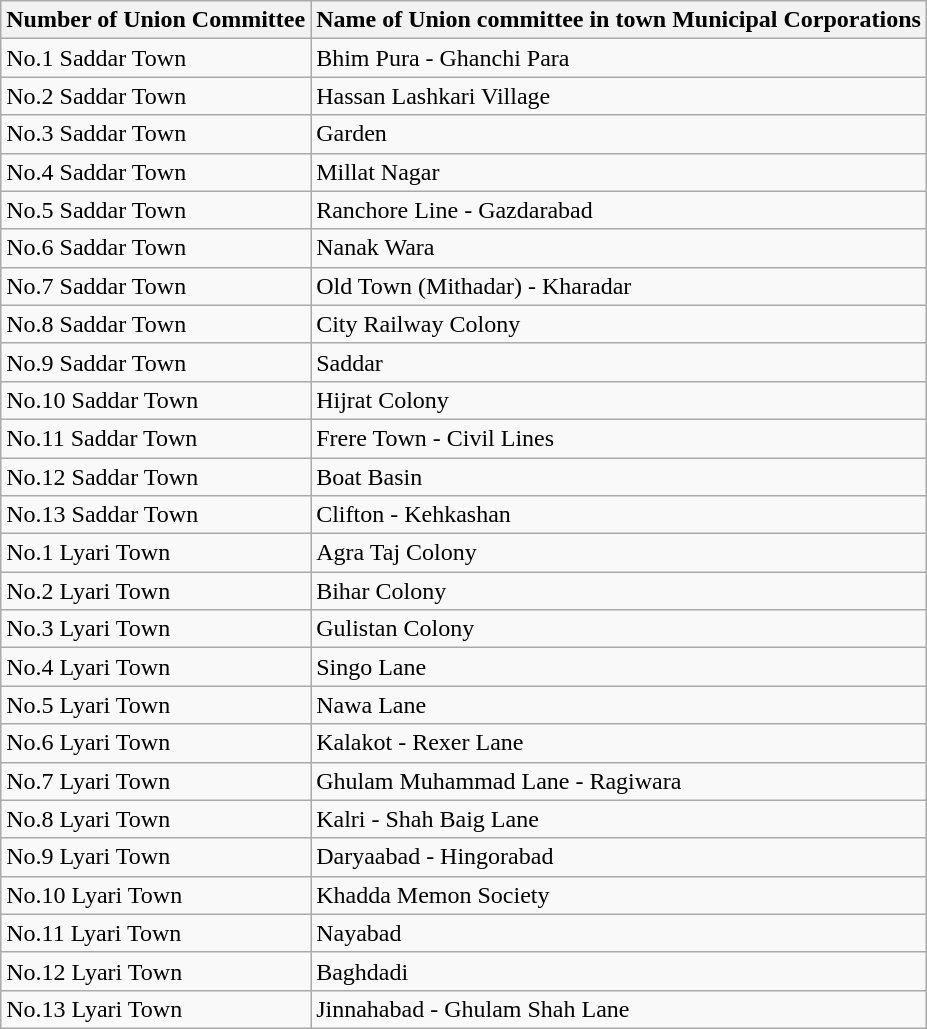<table class="wikitable">
<tr>
<th>Number of Union Committee</th>
<th>Name of Union committee in town Municipal Corporations</th>
</tr>
<tr>
<td>No.1 Saddar Town</td>
<td>Bhim Pura - Ghanchi Para</td>
</tr>
<tr>
<td>No.2 Saddar Town</td>
<td>Hassan Lashkari Village</td>
</tr>
<tr>
<td>No.3 Saddar Town</td>
<td>Garden</td>
</tr>
<tr>
<td>No.4 Saddar Town</td>
<td>Millat Nagar</td>
</tr>
<tr>
<td>No.5 Saddar Town</td>
<td>Ranchore Line - Gazdarabad</td>
</tr>
<tr>
<td>No.6 Saddar Town</td>
<td>Nanak Wara</td>
</tr>
<tr>
<td>No.7 Saddar Town</td>
<td>Old Town (Mithadar) - Kharadar</td>
</tr>
<tr>
<td>No.8 Saddar Town</td>
<td>City Railway Colony</td>
</tr>
<tr>
<td>No.9 Saddar Town</td>
<td>Saddar</td>
</tr>
<tr>
<td>No.10 Saddar Town</td>
<td>Hijrat Colony</td>
</tr>
<tr>
<td>No.11 Saddar Town</td>
<td>Frere Town - Civil Lines</td>
</tr>
<tr>
<td>No.12 Saddar Town</td>
<td>Boat Basin</td>
</tr>
<tr>
<td>No.13 Saddar Town</td>
<td>Clifton - Kehkashan</td>
</tr>
<tr>
<td>No.1 Lyari Town</td>
<td>Agra Taj Colony</td>
</tr>
<tr>
<td>No.2 Lyari  Town</td>
<td>Bihar Colony</td>
</tr>
<tr>
<td>No.3 Lyari  Town</td>
<td>Gulistan Colony</td>
</tr>
<tr>
<td>No.4 Lyari Town</td>
<td>Singo Lane</td>
</tr>
<tr>
<td>No.5 Lyari Town</td>
<td>Nawa Lane</td>
</tr>
<tr>
<td>No.6 Lyari Town</td>
<td>Kalakot - Rexer Lane</td>
</tr>
<tr>
<td>No.7 Lyari Town</td>
<td>Ghulam Muhammad Lane - Ragiwara</td>
</tr>
<tr>
<td>No.8 Lyari Town</td>
<td>Kalri - Shah Baig Lane</td>
</tr>
<tr>
<td>No.9 Lyari Town</td>
<td>Daryaabad - Hingorabad</td>
</tr>
<tr>
<td>No.10 Lyari Town</td>
<td>Khadda Memon Society</td>
</tr>
<tr>
<td>No.11 Lyari Town</td>
<td>Nayabad</td>
</tr>
<tr>
<td>No.12 Lyari Town</td>
<td>Baghdadi</td>
</tr>
<tr>
<td>No.13 Lyari Town</td>
<td>Jinnahabad - Ghulam Shah Lane</td>
</tr>
</table>
